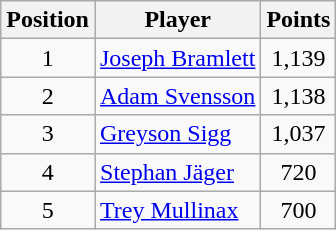<table class="wikitable">
<tr>
<th>Position</th>
<th>Player</th>
<th>Points</th>
</tr>
<tr>
<td align=center>1</td>
<td> <a href='#'>Joseph Bramlett</a></td>
<td align=center>1,139</td>
</tr>
<tr>
<td align=center>2</td>
<td> <a href='#'>Adam Svensson</a></td>
<td align=center>1,138</td>
</tr>
<tr>
<td align=center>3</td>
<td> <a href='#'>Greyson Sigg</a></td>
<td align=center>1,037</td>
</tr>
<tr>
<td align=center>4</td>
<td> <a href='#'>Stephan Jäger</a></td>
<td align=center>720</td>
</tr>
<tr>
<td align=center>5</td>
<td> <a href='#'>Trey Mullinax</a></td>
<td align=center>700</td>
</tr>
</table>
